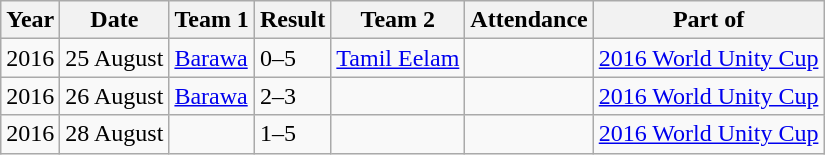<table class="wikitable">
<tr>
<th>Year</th>
<th>Date</th>
<th>Team 1</th>
<th>Result</th>
<th>Team 2</th>
<th>Attendance</th>
<th>Part of</th>
</tr>
<tr>
<td>2016</td>
<td>25 August</td>
<td> <a href='#'>Barawa</a></td>
<td>0–5</td>
<td> <a href='#'>Tamil Eelam</a></td>
<td></td>
<td><a href='#'>2016 World Unity Cup</a></td>
</tr>
<tr>
<td>2016</td>
<td>26 August</td>
<td> <a href='#'>Barawa</a></td>
<td>2–3</td>
<td></td>
<td></td>
<td><a href='#'>2016 World Unity Cup</a></td>
</tr>
<tr>
<td>2016</td>
<td>28 August</td>
<td></td>
<td>1–5</td>
<td></td>
<td></td>
<td><a href='#'>2016 World Unity Cup</a></td>
</tr>
</table>
